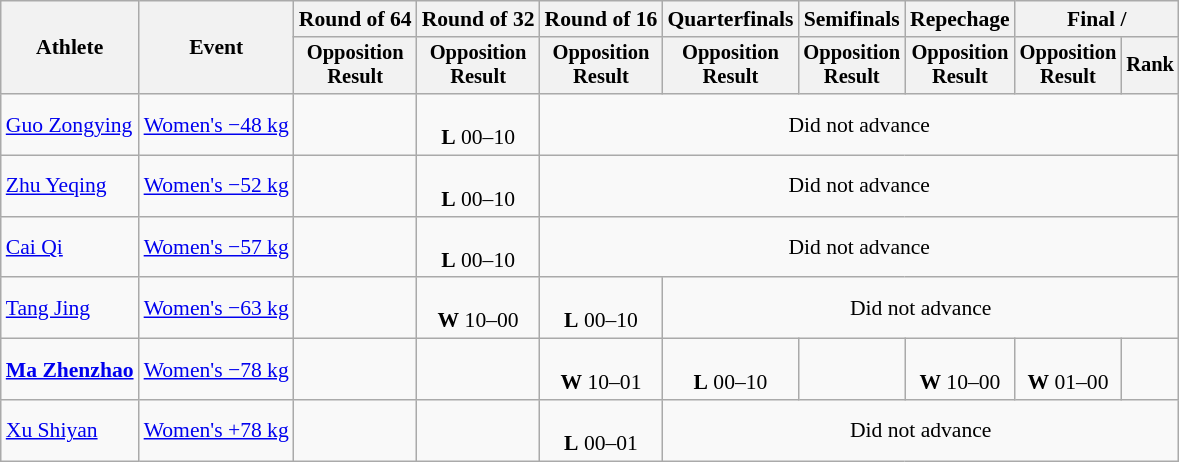<table class=wikitable style="font-size:90%; text-align:center">
<tr>
<th rowspan=2>Athlete</th>
<th rowspan=2>Event</th>
<th>Round of 64</th>
<th>Round of 32</th>
<th>Round of 16</th>
<th>Quarterfinals</th>
<th>Semifinals</th>
<th>Repechage</th>
<th colspan=2>Final / </th>
</tr>
<tr style=font-size:95%>
<th>Opposition<br>Result</th>
<th>Opposition<br>Result</th>
<th>Opposition<br>Result</th>
<th>Opposition<br>Result</th>
<th>Opposition<br>Result</th>
<th>Opposition<br>Result</th>
<th>Opposition<br>Result</th>
<th>Rank</th>
</tr>
<tr align=center>
<td align=left><a href='#'>Guo Zongying</a></td>
<td align=left><a href='#'>Women's −48 kg</a></td>
<td></td>
<td><br><strong>L</strong> 00–10</td>
<td colspan=6>Did not advance</td>
</tr>
<tr align=center>
<td align=left><a href='#'>Zhu Yeqing</a></td>
<td align=left><a href='#'>Women's −52 kg</a></td>
<td></td>
<td><br><strong>L</strong> 00–10</td>
<td colspan=6>Did not advance</td>
</tr>
<tr align=center>
<td align=left><a href='#'>Cai Qi</a></td>
<td align=left><a href='#'>Women's −57 kg</a></td>
<td></td>
<td><br><strong>L</strong> 00–10</td>
<td colspan=6>Did not advance</td>
</tr>
<tr align=center>
<td align=left><a href='#'>Tang Jing</a></td>
<td align=left><a href='#'>Women's −63 kg</a></td>
<td></td>
<td><br><strong>W</strong> 10–00</td>
<td><br><strong>L</strong> 00–10</td>
<td colspan=5>Did not advance</td>
</tr>
<tr align=center>
<td align=left><strong><a href='#'>Ma Zhenzhao</a></strong></td>
<td align=left><a href='#'>Women's −78 kg</a></td>
<td></td>
<td></td>
<td><br><strong>W</strong> 10–01</td>
<td><br><strong>L</strong> 00–10</td>
<td></td>
<td><br><strong>W</strong> 10–00</td>
<td><br><strong>W</strong> 01–00</td>
<td></td>
</tr>
<tr align=center>
<td align=left><a href='#'>Xu Shiyan</a></td>
<td align=left><a href='#'>Women's +78 kg</a></td>
<td></td>
<td></td>
<td><br><strong>L</strong> 00–01</td>
<td colspan=5>Did not advance</td>
</tr>
</table>
